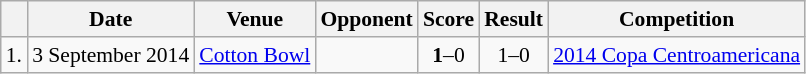<table class="wikitable" style="font-size:90%">
<tr>
<th></th>
<th>Date</th>
<th>Venue</th>
<th>Opponent</th>
<th>Score</th>
<th>Result</th>
<th>Competition</th>
</tr>
<tr>
<td align="center">1.</td>
<td>3 September 2014</td>
<td><a href='#'>Cotton Bowl</a></td>
<td></td>
<td align="center"><strong>1</strong>–0</td>
<td align="center">1–0</td>
<td><a href='#'>2014 Copa Centroamericana</a></td>
</tr>
</table>
